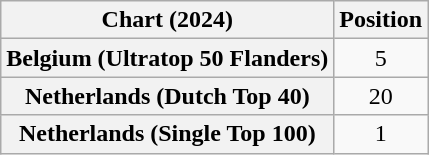<table class="wikitable sortable plainrowheaders" style="text-align:center">
<tr>
<th scope="col">Chart (2024)</th>
<th scope="col">Position</th>
</tr>
<tr>
<th scope="row">Belgium (Ultratop 50 Flanders)</th>
<td>5</td>
</tr>
<tr>
<th scope="row">Netherlands (Dutch Top 40)</th>
<td>20</td>
</tr>
<tr>
<th scope="row">Netherlands (Single Top 100)</th>
<td>1</td>
</tr>
</table>
